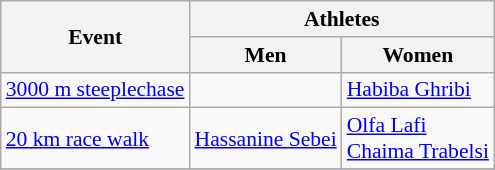<table class=wikitable style="font-size:90%">
<tr>
<th rowspan=2>Event</th>
<th colspan=2>Athletes</th>
</tr>
<tr>
<th>Men</th>
<th>Women</th>
</tr>
<tr>
<td><a href='#'>3000 m steeplechase</a></td>
<td></td>
<td><a href='#'>Habiba Ghribi</a></td>
</tr>
<tr>
<td><a href='#'>20 km race walk</a></td>
<td><a href='#'>Hassanine Sebei</a></td>
<td><a href='#'>Olfa Lafi</a> <br> <a href='#'>Chaima Trabelsi</a></td>
</tr>
<tr>
</tr>
</table>
